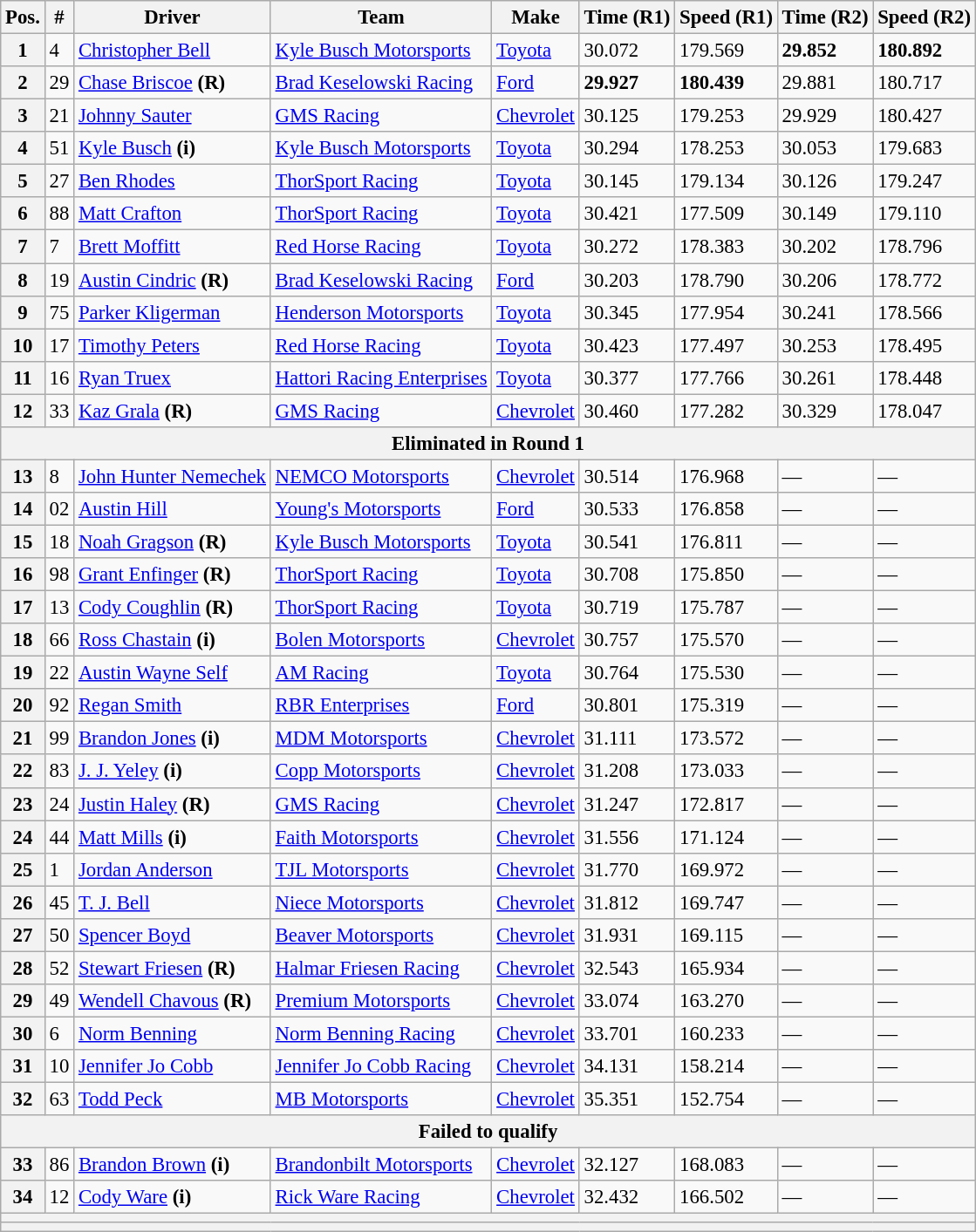<table class="wikitable" style="font-size:95%">
<tr>
<th>Pos.</th>
<th>#</th>
<th>Driver</th>
<th>Team</th>
<th>Make</th>
<th>Time (R1)</th>
<th>Speed (R1)</th>
<th>Time (R2)</th>
<th>Speed (R2)</th>
</tr>
<tr>
<th>1</th>
<td>4</td>
<td><a href='#'>Christopher Bell</a></td>
<td><a href='#'>Kyle Busch Motorsports</a></td>
<td><a href='#'>Toyota</a></td>
<td>30.072</td>
<td>179.569</td>
<td><strong>29.852</strong></td>
<td><strong>180.892</strong></td>
</tr>
<tr>
<th>2</th>
<td>29</td>
<td><a href='#'>Chase Briscoe</a> <strong>(R)</strong></td>
<td><a href='#'>Brad Keselowski Racing</a></td>
<td><a href='#'>Ford</a></td>
<td><strong>29.927</strong></td>
<td><strong>180.439</strong></td>
<td>29.881</td>
<td>180.717</td>
</tr>
<tr>
<th>3</th>
<td>21</td>
<td><a href='#'>Johnny Sauter</a></td>
<td><a href='#'>GMS Racing</a></td>
<td><a href='#'>Chevrolet</a></td>
<td>30.125</td>
<td>179.253</td>
<td>29.929</td>
<td>180.427</td>
</tr>
<tr>
<th>4</th>
<td>51</td>
<td><a href='#'>Kyle Busch</a> <strong>(i)</strong></td>
<td><a href='#'>Kyle Busch Motorsports</a></td>
<td><a href='#'>Toyota</a></td>
<td>30.294</td>
<td>178.253</td>
<td>30.053</td>
<td>179.683</td>
</tr>
<tr>
<th>5</th>
<td>27</td>
<td><a href='#'>Ben Rhodes</a></td>
<td><a href='#'>ThorSport Racing</a></td>
<td><a href='#'>Toyota</a></td>
<td>30.145</td>
<td>179.134</td>
<td>30.126</td>
<td>179.247</td>
</tr>
<tr>
<th>6</th>
<td>88</td>
<td><a href='#'>Matt Crafton</a></td>
<td><a href='#'>ThorSport Racing</a></td>
<td><a href='#'>Toyota</a></td>
<td>30.421</td>
<td>177.509</td>
<td>30.149</td>
<td>179.110</td>
</tr>
<tr>
<th>7</th>
<td>7</td>
<td><a href='#'>Brett Moffitt</a></td>
<td><a href='#'>Red Horse Racing</a></td>
<td><a href='#'>Toyota</a></td>
<td>30.272</td>
<td>178.383</td>
<td>30.202</td>
<td>178.796</td>
</tr>
<tr>
<th>8</th>
<td>19</td>
<td><a href='#'>Austin Cindric</a> <strong>(R)</strong></td>
<td><a href='#'>Brad Keselowski Racing</a></td>
<td><a href='#'>Ford</a></td>
<td>30.203</td>
<td>178.790</td>
<td>30.206</td>
<td>178.772</td>
</tr>
<tr>
<th>9</th>
<td>75</td>
<td><a href='#'>Parker Kligerman</a></td>
<td><a href='#'>Henderson Motorsports</a></td>
<td><a href='#'>Toyota</a></td>
<td>30.345</td>
<td>177.954</td>
<td>30.241</td>
<td>178.566</td>
</tr>
<tr>
<th>10</th>
<td>17</td>
<td><a href='#'>Timothy Peters</a></td>
<td><a href='#'>Red Horse Racing</a></td>
<td><a href='#'>Toyota</a></td>
<td>30.423</td>
<td>177.497</td>
<td>30.253</td>
<td>178.495</td>
</tr>
<tr>
<th>11</th>
<td>16</td>
<td><a href='#'>Ryan Truex</a></td>
<td><a href='#'>Hattori Racing Enterprises</a></td>
<td><a href='#'>Toyota</a></td>
<td>30.377</td>
<td>177.766</td>
<td>30.261</td>
<td>178.448</td>
</tr>
<tr>
<th>12</th>
<td>33</td>
<td><a href='#'>Kaz Grala</a> <strong>(R)</strong></td>
<td><a href='#'>GMS Racing</a></td>
<td><a href='#'>Chevrolet</a></td>
<td>30.460</td>
<td>177.282</td>
<td>30.329</td>
<td>178.047</td>
</tr>
<tr>
<th colspan="9">Eliminated in Round 1</th>
</tr>
<tr>
<th>13</th>
<td>8</td>
<td><a href='#'>John Hunter Nemechek</a></td>
<td><a href='#'>NEMCO Motorsports</a></td>
<td><a href='#'>Chevrolet</a></td>
<td>30.514</td>
<td>176.968</td>
<td>—</td>
<td>—</td>
</tr>
<tr>
<th>14</th>
<td>02</td>
<td><a href='#'>Austin Hill</a></td>
<td><a href='#'>Young's Motorsports</a></td>
<td><a href='#'>Ford</a></td>
<td>30.533</td>
<td>176.858</td>
<td>—</td>
<td>—</td>
</tr>
<tr>
<th>15</th>
<td>18</td>
<td><a href='#'>Noah Gragson</a> <strong>(R)</strong></td>
<td><a href='#'>Kyle Busch Motorsports</a></td>
<td><a href='#'>Toyota</a></td>
<td>30.541</td>
<td>176.811</td>
<td>—</td>
<td>—</td>
</tr>
<tr>
<th>16</th>
<td>98</td>
<td><a href='#'>Grant Enfinger</a> <strong>(R)</strong></td>
<td><a href='#'>ThorSport Racing</a></td>
<td><a href='#'>Toyota</a></td>
<td>30.708</td>
<td>175.850</td>
<td>—</td>
<td>—</td>
</tr>
<tr>
<th>17</th>
<td>13</td>
<td><a href='#'>Cody Coughlin</a> <strong>(R)</strong></td>
<td><a href='#'>ThorSport Racing</a></td>
<td><a href='#'>Toyota</a></td>
<td>30.719</td>
<td>175.787</td>
<td>—</td>
<td>—</td>
</tr>
<tr>
<th>18</th>
<td>66</td>
<td><a href='#'>Ross Chastain</a> <strong>(i)</strong></td>
<td><a href='#'>Bolen Motorsports</a></td>
<td><a href='#'>Chevrolet</a></td>
<td>30.757</td>
<td>175.570</td>
<td>—</td>
<td>—</td>
</tr>
<tr>
<th>19</th>
<td>22</td>
<td><a href='#'>Austin Wayne Self</a></td>
<td><a href='#'>AM Racing</a></td>
<td><a href='#'>Toyota</a></td>
<td>30.764</td>
<td>175.530</td>
<td>—</td>
<td>—</td>
</tr>
<tr>
<th>20</th>
<td>92</td>
<td><a href='#'>Regan Smith</a></td>
<td><a href='#'>RBR Enterprises</a></td>
<td><a href='#'>Ford</a></td>
<td>30.801</td>
<td>175.319</td>
<td>—</td>
<td>—</td>
</tr>
<tr>
<th>21</th>
<td>99</td>
<td><a href='#'>Brandon Jones</a> <strong>(i)</strong></td>
<td><a href='#'>MDM Motorsports</a></td>
<td><a href='#'>Chevrolet</a></td>
<td>31.111</td>
<td>173.572</td>
<td>—</td>
<td>—</td>
</tr>
<tr>
<th>22</th>
<td>83</td>
<td><a href='#'>J. J. Yeley</a> <strong>(i)</strong></td>
<td><a href='#'>Copp Motorsports</a></td>
<td><a href='#'>Chevrolet</a></td>
<td>31.208</td>
<td>173.033</td>
<td>—</td>
<td>—</td>
</tr>
<tr>
<th>23</th>
<td>24</td>
<td><a href='#'>Justin Haley</a> <strong>(R)</strong></td>
<td><a href='#'>GMS Racing</a></td>
<td><a href='#'>Chevrolet</a></td>
<td>31.247</td>
<td>172.817</td>
<td>—</td>
<td>—</td>
</tr>
<tr>
<th>24</th>
<td>44</td>
<td><a href='#'>Matt Mills</a> <strong>(i)</strong></td>
<td><a href='#'>Faith Motorsports</a></td>
<td><a href='#'>Chevrolet</a></td>
<td>31.556</td>
<td>171.124</td>
<td>—</td>
<td>—</td>
</tr>
<tr>
<th>25</th>
<td>1</td>
<td><a href='#'>Jordan Anderson</a></td>
<td><a href='#'>TJL Motorsports</a></td>
<td><a href='#'>Chevrolet</a></td>
<td>31.770</td>
<td>169.972</td>
<td>—</td>
<td>—</td>
</tr>
<tr>
<th>26</th>
<td>45</td>
<td><a href='#'>T. J. Bell</a></td>
<td><a href='#'>Niece Motorsports</a></td>
<td><a href='#'>Chevrolet</a></td>
<td>31.812</td>
<td>169.747</td>
<td>—</td>
<td>—</td>
</tr>
<tr>
<th>27</th>
<td>50</td>
<td><a href='#'>Spencer Boyd</a></td>
<td><a href='#'>Beaver Motorsports</a></td>
<td><a href='#'>Chevrolet</a></td>
<td>31.931</td>
<td>169.115</td>
<td>—</td>
<td>—</td>
</tr>
<tr>
<th>28</th>
<td>52</td>
<td><a href='#'>Stewart Friesen</a> <strong>(R)</strong></td>
<td><a href='#'>Halmar Friesen Racing</a></td>
<td><a href='#'>Chevrolet</a></td>
<td>32.543</td>
<td>165.934</td>
<td>—</td>
<td>—</td>
</tr>
<tr>
<th>29</th>
<td>49</td>
<td><a href='#'>Wendell Chavous</a> <strong>(R)</strong></td>
<td><a href='#'>Premium Motorsports</a></td>
<td><a href='#'>Chevrolet</a></td>
<td>33.074</td>
<td>163.270</td>
<td>—</td>
<td>—</td>
</tr>
<tr>
<th>30</th>
<td>6</td>
<td><a href='#'>Norm Benning</a></td>
<td><a href='#'>Norm Benning Racing</a></td>
<td><a href='#'>Chevrolet</a></td>
<td>33.701</td>
<td>160.233</td>
<td>—</td>
<td>—</td>
</tr>
<tr>
<th>31</th>
<td>10</td>
<td><a href='#'>Jennifer Jo Cobb</a></td>
<td><a href='#'>Jennifer Jo Cobb Racing</a></td>
<td><a href='#'>Chevrolet</a></td>
<td>34.131</td>
<td>158.214</td>
<td>—</td>
<td>—</td>
</tr>
<tr>
<th>32</th>
<td>63</td>
<td><a href='#'>Todd Peck</a></td>
<td><a href='#'>MB Motorsports</a></td>
<td><a href='#'>Chevrolet</a></td>
<td>35.351</td>
<td>152.754</td>
<td>—</td>
<td>—</td>
</tr>
<tr>
<th colspan="9">Failed to qualify</th>
</tr>
<tr>
<th>33</th>
<td>86</td>
<td><a href='#'>Brandon Brown</a> <strong>(i)</strong></td>
<td><a href='#'>Brandonbilt Motorsports</a></td>
<td><a href='#'>Chevrolet</a></td>
<td>32.127</td>
<td>168.083</td>
<td>—</td>
<td>—</td>
</tr>
<tr>
<th>34</th>
<td>12</td>
<td><a href='#'>Cody Ware</a> <strong>(i)</strong></td>
<td><a href='#'>Rick Ware Racing</a></td>
<td><a href='#'>Chevrolet</a></td>
<td>32.432</td>
<td>166.502</td>
<td>—</td>
<td>—</td>
</tr>
<tr>
<th colspan="9"></th>
</tr>
<tr>
<th colspan="9"></th>
</tr>
</table>
